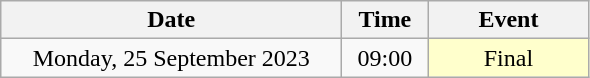<table class = "wikitable" style="text-align:center;">
<tr>
<th width=220>Date</th>
<th width=50>Time</th>
<th width=100>Event</th>
</tr>
<tr>
<td>Monday, 25 September 2023</td>
<td>09:00</td>
<td bgcolor=ffffcc>Final</td>
</tr>
</table>
